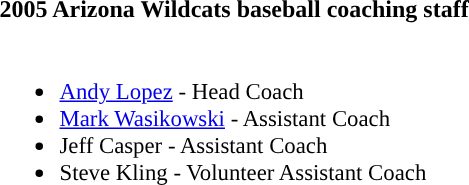<table class="toccolours">
<tr>
<th colspan="9">2005 Arizona Wildcats baseball coaching staff</th>
</tr>
<tr>
<td style="text-align: left; font-size: 95%;" valign="top"><br><ul><li><a href='#'>Andy Lopez</a> - Head Coach</li><li><a href='#'>Mark Wasikowski</a> - Assistant Coach</li><li>Jeff Casper - Assistant Coach</li><li>Steve Kling - Volunteer Assistant Coach</li></ul></td>
</tr>
</table>
